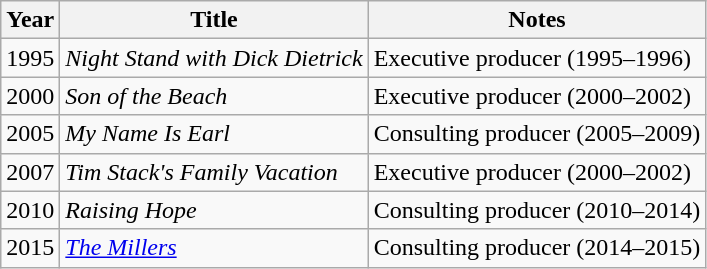<table class="wikitable">
<tr>
<th>Year</th>
<th>Title</th>
<th>Notes</th>
</tr>
<tr>
<td>1995</td>
<td><em>Night Stand with Dick Dietrick</em></td>
<td>Executive producer (1995–1996)</td>
</tr>
<tr>
<td>2000</td>
<td><em>Son of the Beach</em></td>
<td>Executive producer (2000–2002)</td>
</tr>
<tr>
<td>2005</td>
<td><em>My Name Is Earl</em></td>
<td>Consulting producer (2005–2009)</td>
</tr>
<tr>
<td>2007</td>
<td><em>Tim Stack's Family Vacation</em></td>
<td>Executive producer (2000–2002)</td>
</tr>
<tr>
<td>2010</td>
<td><em>Raising Hope</em></td>
<td>Consulting producer (2010–2014)</td>
</tr>
<tr>
<td>2015</td>
<td><em><a href='#'>The Millers</a></em></td>
<td>Consulting producer (2014–2015)</td>
</tr>
</table>
